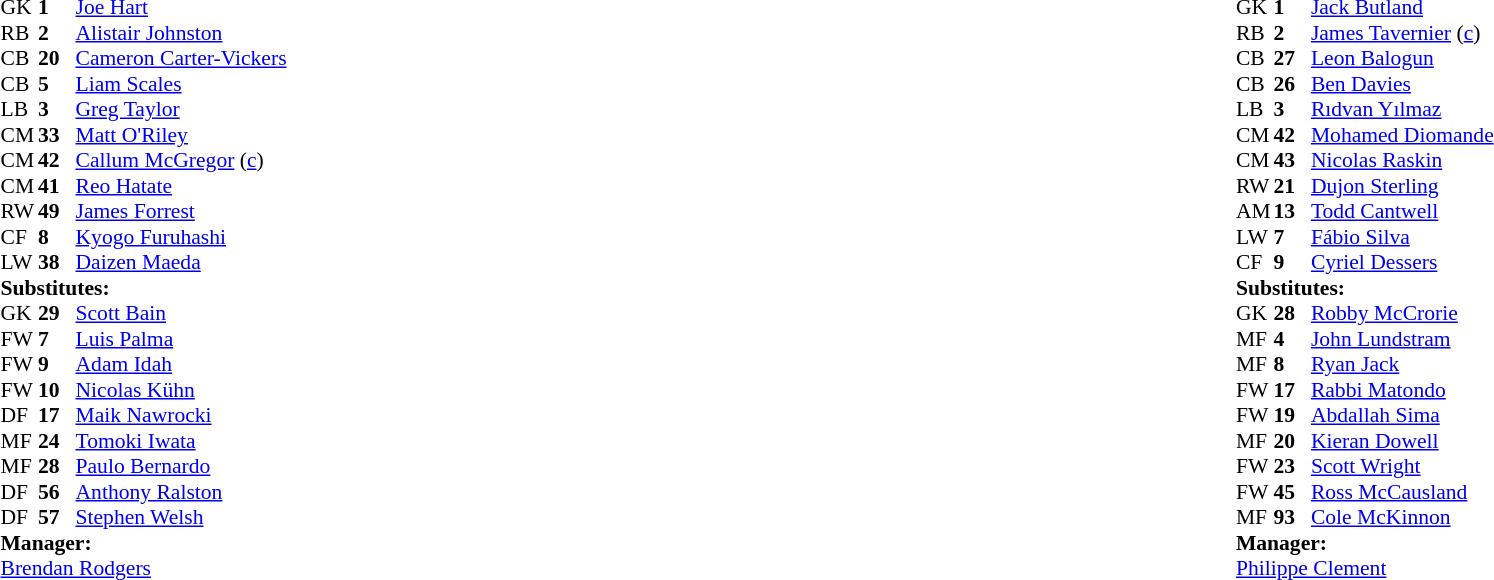<table style="width:100%;">
<tr>
<td style="vertical-align:top; width:40%;"><br><table style="font-size: 90%" cellspacing="0" cellpadding="0">
<tr>
<th width="25"></th>
<th width="25"></th>
</tr>
<tr>
<td>GK</td>
<td><strong>1</strong></td>
<td> <a href='#'>Joe Hart</a></td>
<td></td>
</tr>
<tr>
<td>RB</td>
<td><strong>2</strong></td>
<td> <a href='#'>Alistair Johnston</a></td>
</tr>
<tr>
<td>CB</td>
<td><strong>20</strong></td>
<td> <a href='#'>Cameron Carter-Vickers</a></td>
</tr>
<tr>
<td>CB</td>
<td><strong>5</strong></td>
<td> <a href='#'>Liam Scales</a></td>
</tr>
<tr>
<td>LB</td>
<td><strong>3</strong></td>
<td> <a href='#'>Greg Taylor</a></td>
<td></td>
</tr>
<tr>
<td>CM</td>
<td><strong>33</strong></td>
<td> <a href='#'>Matt O'Riley</a></td>
</tr>
<tr>
<td>CM</td>
<td><strong>42</strong></td>
<td> <a href='#'>Callum McGregor</a> (<a href='#'>c</a>)</td>
<td></td>
</tr>
<tr>
<td>CM</td>
<td><strong>41</strong></td>
<td> <a href='#'>Reo Hatate</a></td>
<td></td>
<td></td>
</tr>
<tr>
<td>RW</td>
<td><strong>49</strong></td>
<td> <a href='#'>James Forrest</a></td>
<td></td>
<td></td>
</tr>
<tr>
<td>CF</td>
<td><strong>8</strong></td>
<td> <a href='#'>Kyogo Furuhashi</a></td>
<td></td>
<td></td>
</tr>
<tr>
<td>LW</td>
<td><strong>38</strong></td>
<td> <a href='#'>Daizen Maeda</a></td>
<td></td>
</tr>
<tr>
<td colspan=4><strong>Substitutes:</strong></td>
</tr>
<tr>
<td>GK</td>
<td><strong>29</strong></td>
<td> <a href='#'>Scott Bain</a></td>
</tr>
<tr>
<td>FW</td>
<td><strong>7</strong></td>
<td> <a href='#'>Luis Palma</a></td>
</tr>
<tr>
<td>FW</td>
<td><strong>9</strong></td>
<td> <a href='#'>Adam Idah</a></td>
<td></td>
<td></td>
</tr>
<tr>
<td>FW</td>
<td><strong>10</strong></td>
<td> <a href='#'>Nicolas Kühn</a></td>
<td></td>
<td></td>
</tr>
<tr>
<td>DF</td>
<td><strong>17</strong></td>
<td> <a href='#'>Maik Nawrocki</a></td>
</tr>
<tr>
<td>MF</td>
<td><strong>24</strong></td>
<td> <a href='#'>Tomoki Iwata</a></td>
</tr>
<tr>
<td>MF</td>
<td><strong>28</strong></td>
<td> <a href='#'>Paulo Bernardo</a></td>
<td></td>
<td></td>
</tr>
<tr>
<td>DF</td>
<td><strong>56</strong></td>
<td> <a href='#'>Anthony Ralston</a></td>
</tr>
<tr>
<td>DF</td>
<td><strong>57</strong></td>
<td> <a href='#'>Stephen Welsh</a></td>
</tr>
<tr>
<td colspan=4><strong>Manager:</strong></td>
</tr>
<tr>
<td colspan="4"> <a href='#'>Brendan Rodgers</a></td>
</tr>
</table>
</td>
<td style="vertical-align:top; width:50%;"><br><table style="font-size: 90%;margin:auto;" cellspacing="0" cellpadding="0">
<tr>
<th width="25"></th>
<th width="25"></th>
</tr>
<tr>
<td>GK</td>
<td><strong>1</strong></td>
<td> <a href='#'>Jack Butland</a></td>
</tr>
<tr>
<td>RB</td>
<td><strong>2</strong></td>
<td> <a href='#'>James Tavernier</a> (<a href='#'>c</a>)</td>
</tr>
<tr>
<td>CB</td>
<td><strong>27</strong></td>
<td> <a href='#'>Leon Balogun</a></td>
</tr>
<tr>
<td>CB</td>
<td><strong>26</strong></td>
<td> <a href='#'>Ben Davies</a></td>
</tr>
<tr>
<td>LB</td>
<td><strong>3</strong></td>
<td> <a href='#'>Rıdvan Yılmaz</a></td>
<td></td>
</tr>
<tr>
<td>CM</td>
<td><strong>42</strong></td>
<td> <a href='#'>Mohamed Diomande</a></td>
</tr>
<tr>
<td>CM</td>
<td><strong>43</strong></td>
<td> <a href='#'>Nicolas Raskin</a></td>
<td></td>
<td></td>
</tr>
<tr>
<td>RW</td>
<td><strong>21</strong></td>
<td> <a href='#'>Dujon Sterling</a></td>
<td></td>
<td></td>
</tr>
<tr>
<td>AM</td>
<td><strong>13</strong></td>
<td> <a href='#'>Todd Cantwell</a></td>
<td></td>
<td></td>
</tr>
<tr>
<td>LW</td>
<td><strong>7</strong></td>
<td> <a href='#'>Fábio Silva</a></td>
<td></td>
<td></td>
</tr>
<tr>
<td>CF</td>
<td><strong>9</strong></td>
<td> <a href='#'>Cyriel Dessers</a></td>
<td></td>
<td></td>
</tr>
<tr>
<td colspan=4><strong>Substitutes:</strong></td>
</tr>
<tr>
<td>GK</td>
<td><strong>28</strong></td>
<td> <a href='#'>Robby McCrorie</a></td>
</tr>
<tr>
<td>MF</td>
<td><strong>4</strong></td>
<td> <a href='#'>John Lundstram</a></td>
<td></td>
<td></td>
</tr>
<tr>
<td>MF</td>
<td><strong>8</strong></td>
<td> <a href='#'>Ryan Jack</a></td>
</tr>
<tr>
<td>FW</td>
<td><strong>17</strong></td>
<td> <a href='#'>Rabbi Matondo</a></td>
<td></td>
<td></td>
</tr>
<tr>
<td>FW</td>
<td><strong>19</strong></td>
<td> <a href='#'>Abdallah Sima</a></td>
<td></td>
<td></td>
</tr>
<tr>
<td>MF</td>
<td><strong>20</strong></td>
<td> <a href='#'>Kieran Dowell</a></td>
</tr>
<tr>
<td>FW</td>
<td><strong>23</strong></td>
<td> <a href='#'>Scott Wright</a></td>
<td></td>
<td></td>
</tr>
<tr>
<td>FW</td>
<td><strong>45</strong></td>
<td> <a href='#'>Ross McCausland</a></td>
<td></td>
<td></td>
</tr>
<tr>
<td>MF</td>
<td><strong>93</strong></td>
<td> <a href='#'>Cole McKinnon</a></td>
</tr>
<tr>
<td colspan=4><strong>Manager:</strong></td>
</tr>
<tr>
<td colspan="4"> <a href='#'>Philippe Clement</a></td>
</tr>
</table>
</td>
</tr>
</table>
